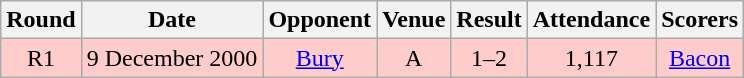<table class= "wikitable " style="font-size:100%; text-align:center">
<tr>
<th>Round</th>
<th>Date</th>
<th>Opponent</th>
<th>Venue</th>
<th>Result</th>
<th>Attendance</th>
<th>Scorers</th>
</tr>
<tr style="background: #FFCCCC;">
<td>R1</td>
<td>9 December 2000</td>
<td><a href='#'>Bury</a></td>
<td>A</td>
<td>1–2</td>
<td>1,117</td>
<td><a href='#'>Bacon</a></td>
</tr>
</table>
